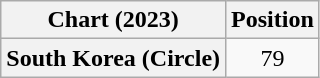<table class="wikitable plainrowheaders" style="text-align:center">
<tr>
<th scope="col">Chart (2023)</th>
<th scope="col">Position</th>
</tr>
<tr>
<th scope="row">South Korea (Circle)</th>
<td>79</td>
</tr>
</table>
